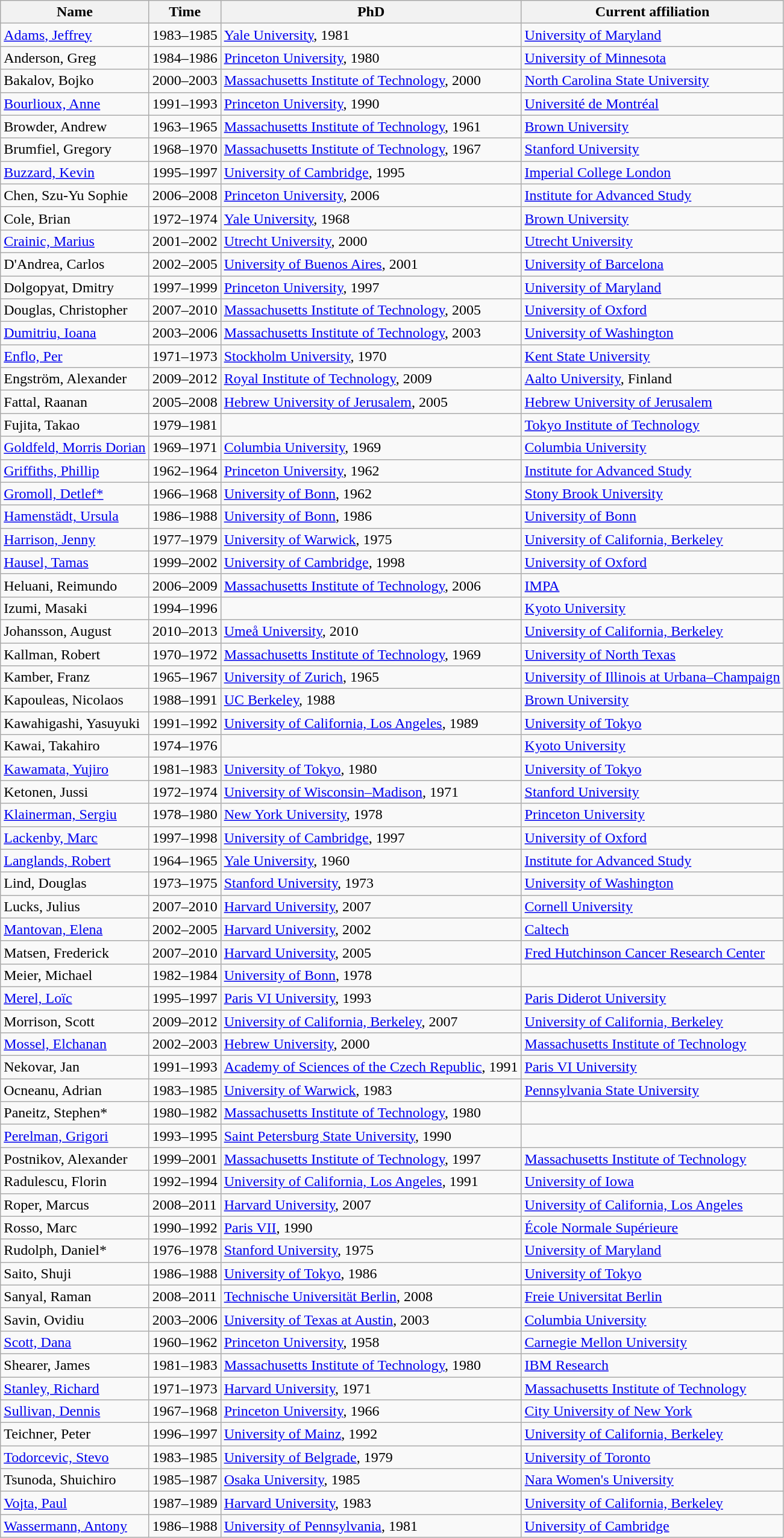<table class="wikitable">
<tr>
<th>Name</th>
<th>Time</th>
<th>PhD</th>
<th>Current affiliation</th>
</tr>
<tr>
<td><a href='#'>Adams, Jeffrey</a></td>
<td>1983–1985</td>
<td><a href='#'>Yale University</a>, 1981</td>
<td><a href='#'>University of Maryland</a></td>
</tr>
<tr>
<td>Anderson, Greg</td>
<td>1984–1986</td>
<td><a href='#'>Princeton University</a>, 1980</td>
<td><a href='#'>University of Minnesota</a></td>
</tr>
<tr>
<td>Bakalov, Bojko</td>
<td>2000–2003</td>
<td><a href='#'>Massachusetts Institute of Technology</a>, 2000</td>
<td><a href='#'>North Carolina State University</a></td>
</tr>
<tr>
<td><a href='#'>Bourlioux, Anne</a></td>
<td>1991–1993</td>
<td><a href='#'>Princeton University</a>, 1990</td>
<td><a href='#'>Université de Montréal</a></td>
</tr>
<tr>
<td>Browder, Andrew</td>
<td>1963–1965</td>
<td><a href='#'>Massachusetts Institute of Technology</a>, 1961</td>
<td><a href='#'>Brown University</a></td>
</tr>
<tr>
<td>Brumfiel, Gregory</td>
<td>1968–1970</td>
<td><a href='#'>Massachusetts Institute of Technology</a>, 1967</td>
<td><a href='#'>Stanford University</a></td>
</tr>
<tr>
<td><a href='#'>Buzzard, Kevin</a></td>
<td>1995–1997</td>
<td><a href='#'>University of Cambridge</a>, 1995</td>
<td><a href='#'>Imperial College London</a></td>
</tr>
<tr>
<td>Chen, Szu-Yu Sophie</td>
<td>2006–2008</td>
<td><a href='#'>Princeton University</a>, 2006</td>
<td><a href='#'>Institute for Advanced Study</a></td>
</tr>
<tr>
<td>Cole, Brian</td>
<td>1972–1974</td>
<td><a href='#'>Yale University</a>, 1968</td>
<td><a href='#'>Brown University</a></td>
</tr>
<tr>
<td><a href='#'>Crainic, Marius</a></td>
<td>2001–2002</td>
<td><a href='#'>Utrecht University</a>, 2000</td>
<td><a href='#'>Utrecht University</a></td>
</tr>
<tr>
<td>D'Andrea, Carlos</td>
<td>2002–2005</td>
<td><a href='#'>University of Buenos Aires</a>, 2001</td>
<td><a href='#'>University of Barcelona</a></td>
</tr>
<tr>
<td>Dolgopyat, Dmitry</td>
<td>1997–1999</td>
<td><a href='#'>Princeton University</a>, 1997</td>
<td><a href='#'>University of Maryland</a></td>
</tr>
<tr>
<td>Douglas, Christopher</td>
<td>2007–2010</td>
<td><a href='#'>Massachusetts Institute of Technology</a>, 2005</td>
<td><a href='#'>University of Oxford</a></td>
</tr>
<tr>
<td><a href='#'>Dumitriu, Ioana</a></td>
<td>2003–2006</td>
<td><a href='#'>Massachusetts Institute of Technology</a>, 2003</td>
<td><a href='#'>University of Washington</a></td>
</tr>
<tr>
<td><a href='#'>Enflo, Per</a></td>
<td>1971–1973</td>
<td><a href='#'>Stockholm University</a>, 1970</td>
<td><a href='#'>Kent State University</a></td>
</tr>
<tr>
<td>Engström, Alexander</td>
<td>2009–2012</td>
<td><a href='#'>Royal Institute of Technology</a>, 2009</td>
<td><a href='#'>Aalto University</a>, Finland</td>
</tr>
<tr>
<td>Fattal, Raanan</td>
<td>2005–2008</td>
<td><a href='#'>Hebrew University of Jerusalem</a>, 2005</td>
<td><a href='#'>Hebrew University of Jerusalem</a></td>
</tr>
<tr>
<td>Fujita, Takao</td>
<td>1979–1981</td>
<td></td>
<td><a href='#'>Tokyo Institute of Technology</a></td>
</tr>
<tr>
<td><a href='#'>Goldfeld, Morris Dorian</a></td>
<td>1969–1971</td>
<td><a href='#'>Columbia University</a>, 1969</td>
<td><a href='#'>Columbia University</a></td>
</tr>
<tr>
<td><a href='#'>Griffiths, Phillip</a></td>
<td>1962–1964</td>
<td><a href='#'>Princeton University</a>, 1962</td>
<td><a href='#'>Institute for Advanced Study</a></td>
</tr>
<tr>
<td><a href='#'>Gromoll, Detlef*</a></td>
<td>1966–1968</td>
<td><a href='#'>University of Bonn</a>, 1962</td>
<td><a href='#'>Stony Brook University</a></td>
</tr>
<tr>
<td><a href='#'>Hamenstädt, Ursula</a></td>
<td>1986–1988</td>
<td><a href='#'>University of Bonn</a>, 1986</td>
<td><a href='#'>University of Bonn</a></td>
</tr>
<tr>
<td><a href='#'>Harrison, Jenny</a></td>
<td>1977–1979</td>
<td><a href='#'>University of Warwick</a>, 1975</td>
<td><a href='#'>University of California, Berkeley</a></td>
</tr>
<tr>
<td><a href='#'>Hausel, Tamas</a></td>
<td>1999–2002</td>
<td><a href='#'>University of Cambridge</a>, 1998</td>
<td><a href='#'>University of Oxford</a></td>
</tr>
<tr>
<td>Heluani, Reimundo</td>
<td>2006–2009</td>
<td><a href='#'>Massachusetts Institute of Technology</a>, 2006</td>
<td><a href='#'>IMPA</a></td>
</tr>
<tr>
<td>Izumi, Masaki</td>
<td>1994–1996</td>
<td></td>
<td><a href='#'>Kyoto University</a></td>
</tr>
<tr>
<td>Johansson, August</td>
<td>2010–2013</td>
<td><a href='#'>Umeå University</a>, 2010</td>
<td><a href='#'>University of California, Berkeley</a></td>
</tr>
<tr>
<td>Kallman, Robert</td>
<td>1970–1972</td>
<td><a href='#'>Massachusetts Institute of Technology</a>, 1969</td>
<td><a href='#'>University of North Texas</a></td>
</tr>
<tr>
<td>Kamber, Franz</td>
<td>1965–1967</td>
<td><a href='#'>University of Zurich</a>, 1965</td>
<td><a href='#'>University of Illinois at Urbana–Champaign</a></td>
</tr>
<tr>
<td>Kapouleas, Nicolaos</td>
<td>1988–1991</td>
<td><a href='#'>UC Berkeley</a>, 1988</td>
<td><a href='#'>Brown University</a></td>
</tr>
<tr>
<td>Kawahigashi, Yasuyuki</td>
<td>1991–1992</td>
<td><a href='#'>University of California, Los Angeles</a>, 1989</td>
<td><a href='#'>University of Tokyo</a></td>
</tr>
<tr>
<td>Kawai, Takahiro</td>
<td>1974–1976</td>
<td></td>
<td><a href='#'>Kyoto University</a></td>
</tr>
<tr>
<td><a href='#'>Kawamata, Yujiro</a></td>
<td>1981–1983</td>
<td><a href='#'>University of Tokyo</a>, 1980</td>
<td><a href='#'>University of Tokyo</a></td>
</tr>
<tr>
<td>Ketonen, Jussi</td>
<td>1972–1974</td>
<td><a href='#'>University of Wisconsin–Madison</a>, 1971</td>
<td><a href='#'>Stanford University</a></td>
</tr>
<tr>
<td><a href='#'>Klainerman, Sergiu</a></td>
<td>1978–1980</td>
<td><a href='#'>New York University</a>, 1978</td>
<td><a href='#'>Princeton University</a></td>
</tr>
<tr>
<td><a href='#'>Lackenby, Marc</a></td>
<td>1997–1998</td>
<td><a href='#'>University of Cambridge</a>, 1997</td>
<td><a href='#'>University of Oxford</a></td>
</tr>
<tr>
<td><a href='#'>Langlands, Robert</a></td>
<td>1964–1965</td>
<td><a href='#'>Yale University</a>, 1960</td>
<td><a href='#'>Institute for Advanced Study</a></td>
</tr>
<tr>
<td>Lind, Douglas</td>
<td>1973–1975</td>
<td><a href='#'>Stanford University</a>, 1973</td>
<td><a href='#'>University of Washington</a></td>
</tr>
<tr>
<td>Lucks, Julius</td>
<td>2007–2010</td>
<td><a href='#'>Harvard University</a>, 2007</td>
<td><a href='#'>Cornell University</a></td>
</tr>
<tr>
<td><a href='#'>Mantovan, Elena</a></td>
<td>2002–2005</td>
<td><a href='#'>Harvard University</a>, 2002</td>
<td><a href='#'>Caltech</a></td>
</tr>
<tr>
<td>Matsen, Frederick</td>
<td>2007–2010</td>
<td><a href='#'>Harvard University</a>, 2005</td>
<td><a href='#'>Fred Hutchinson Cancer Research Center</a></td>
</tr>
<tr>
<td>Meier, Michael</td>
<td>1982–1984</td>
<td><a href='#'>University of Bonn</a>, 1978</td>
<td></td>
</tr>
<tr>
<td><a href='#'>Merel, Loïc</a></td>
<td>1995–1997</td>
<td><a href='#'>Paris VI University</a>, 1993</td>
<td><a href='#'>Paris Diderot University</a></td>
</tr>
<tr>
<td>Morrison, Scott</td>
<td>2009–2012</td>
<td><a href='#'>University of California, Berkeley</a>, 2007</td>
<td><a href='#'>University of California, Berkeley</a></td>
</tr>
<tr>
<td><a href='#'>Mossel, Elchanan</a></td>
<td>2002–2003</td>
<td><a href='#'>Hebrew University</a>, 2000</td>
<td><a href='#'>Massachusetts Institute of Technology</a></td>
</tr>
<tr>
<td>Nekovar, Jan</td>
<td>1991–1993</td>
<td><a href='#'>Academy of Sciences of the Czech Republic</a>, 1991</td>
<td><a href='#'>Paris VI University</a></td>
</tr>
<tr>
<td>Ocneanu, Adrian</td>
<td>1983–1985</td>
<td><a href='#'>University of Warwick</a>, 1983</td>
<td><a href='#'>Pennsylvania State University</a></td>
</tr>
<tr>
<td>Paneitz, Stephen*</td>
<td>1980–1982</td>
<td><a href='#'>Massachusetts Institute of Technology</a>, 1980</td>
<td></td>
</tr>
<tr>
<td><a href='#'>Perelman, Grigori</a></td>
<td>1993–1995</td>
<td><a href='#'>Saint Petersburg State University</a>, 1990</td>
<td></td>
</tr>
<tr>
<td>Postnikov, Alexander</td>
<td>1999–2001</td>
<td><a href='#'>Massachusetts Institute of Technology</a>, 1997</td>
<td><a href='#'>Massachusetts Institute of Technology</a></td>
</tr>
<tr>
<td>Radulescu, Florin</td>
<td>1992–1994</td>
<td><a href='#'>University of California, Los Angeles</a>, 1991</td>
<td><a href='#'>University of Iowa</a></td>
</tr>
<tr>
<td>Roper, Marcus</td>
<td>2008–2011</td>
<td><a href='#'>Harvard University</a>, 2007</td>
<td><a href='#'>University of California, Los Angeles</a></td>
</tr>
<tr>
<td>Rosso, Marc</td>
<td>1990–1992</td>
<td><a href='#'>Paris VII</a>, 1990</td>
<td><a href='#'>École Normale Supérieure</a></td>
</tr>
<tr>
<td>Rudolph, Daniel*</td>
<td>1976–1978</td>
<td><a href='#'>Stanford University</a>, 1975</td>
<td><a href='#'>University of Maryland</a></td>
</tr>
<tr>
<td>Saito, Shuji</td>
<td>1986–1988</td>
<td><a href='#'>University of Tokyo</a>, 1986</td>
<td><a href='#'>University of Tokyo</a></td>
</tr>
<tr>
<td>Sanyal, Raman</td>
<td>2008–2011</td>
<td><a href='#'>Technische Universität Berlin</a>, 2008</td>
<td><a href='#'>Freie Universitat Berlin</a></td>
</tr>
<tr>
<td>Savin, Ovidiu</td>
<td>2003–2006</td>
<td><a href='#'>University of Texas at Austin</a>, 2003</td>
<td><a href='#'>Columbia University</a></td>
</tr>
<tr>
<td><a href='#'>Scott, Dana</a></td>
<td>1960–1962</td>
<td><a href='#'>Princeton University</a>, 1958</td>
<td><a href='#'>Carnegie Mellon University</a></td>
</tr>
<tr>
<td>Shearer, James</td>
<td>1981–1983</td>
<td><a href='#'>Massachusetts Institute of Technology</a>, 1980</td>
<td><a href='#'>IBM Research</a></td>
</tr>
<tr>
<td><a href='#'>Stanley, Richard</a></td>
<td>1971–1973</td>
<td><a href='#'>Harvard University</a>, 1971</td>
<td><a href='#'>Massachusetts Institute of Technology</a></td>
</tr>
<tr>
<td><a href='#'>Sullivan, Dennis</a></td>
<td>1967–1968</td>
<td><a href='#'>Princeton University</a>, 1966</td>
<td><a href='#'>City University of New York</a></td>
</tr>
<tr>
<td>Teichner, Peter</td>
<td>1996–1997</td>
<td><a href='#'>University of Mainz</a>, 1992</td>
<td><a href='#'>University of California, Berkeley</a></td>
</tr>
<tr>
<td><a href='#'>Todorcevic, Stevo</a></td>
<td>1983–1985</td>
<td><a href='#'>University of Belgrade</a>, 1979</td>
<td><a href='#'>University of Toronto</a></td>
</tr>
<tr>
<td>Tsunoda, Shuichiro</td>
<td>1985–1987</td>
<td><a href='#'>Osaka University</a>, 1985</td>
<td><a href='#'>Nara Women's University</a></td>
</tr>
<tr>
<td><a href='#'>Vojta, Paul</a></td>
<td>1987–1989</td>
<td><a href='#'>Harvard University</a>, 1983</td>
<td><a href='#'>University of California, Berkeley</a></td>
</tr>
<tr>
<td><a href='#'>Wassermann, Antony</a></td>
<td>1986–1988</td>
<td><a href='#'>University of Pennsylvania</a>, 1981</td>
<td><a href='#'>University of Cambridge</a></td>
</tr>
</table>
